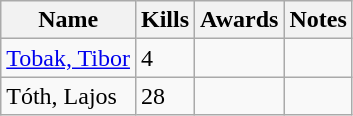<table class=wikitable>
<tr>
<th>Name</th>
<th>Kills</th>
<th>Awards</th>
<th>Notes</th>
</tr>
<tr>
<td><a href='#'>Tobak, Tibor</a></td>
<td>4</td>
<td></td>
<td></td>
</tr>
<tr>
<td>Tóth, Lajos</td>
<td>28</td>
<td></td>
<td></td>
</tr>
</table>
